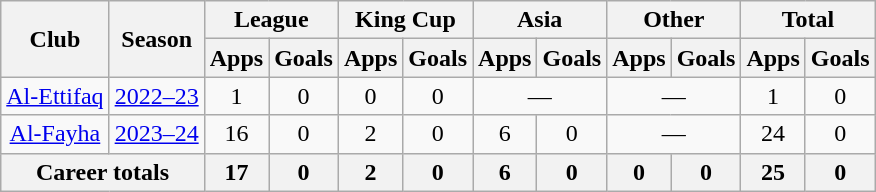<table class="wikitable" style="text-align: center">
<tr>
<th rowspan=2>Club</th>
<th rowspan=2>Season</th>
<th colspan=2>League</th>
<th colspan=2>King Cup</th>
<th colspan=2>Asia</th>
<th colspan=2>Other</th>
<th colspan=2>Total</th>
</tr>
<tr>
<th>Apps</th>
<th>Goals</th>
<th>Apps</th>
<th>Goals</th>
<th>Apps</th>
<th>Goals</th>
<th>Apps</th>
<th>Goals</th>
<th>Apps</th>
<th>Goals</th>
</tr>
<tr>
<td rowspan=1><a href='#'>Al-Ettifaq</a></td>
<td><a href='#'>2022–23</a></td>
<td>1</td>
<td>0</td>
<td>0</td>
<td>0</td>
<td colspan=2>—</td>
<td colspan=2>—</td>
<td>1</td>
<td>0</td>
</tr>
<tr>
<td rowspan=1><a href='#'>Al-Fayha</a></td>
<td><a href='#'>2023–24</a></td>
<td>16</td>
<td>0</td>
<td>2</td>
<td>0</td>
<td>6</td>
<td>0</td>
<td colspan=2>—</td>
<td>24</td>
<td>0</td>
</tr>
<tr>
<th colspan=2>Career totals</th>
<th>17</th>
<th>0</th>
<th>2</th>
<th>0</th>
<th>6</th>
<th>0</th>
<th>0</th>
<th>0</th>
<th>25</th>
<th>0</th>
</tr>
</table>
